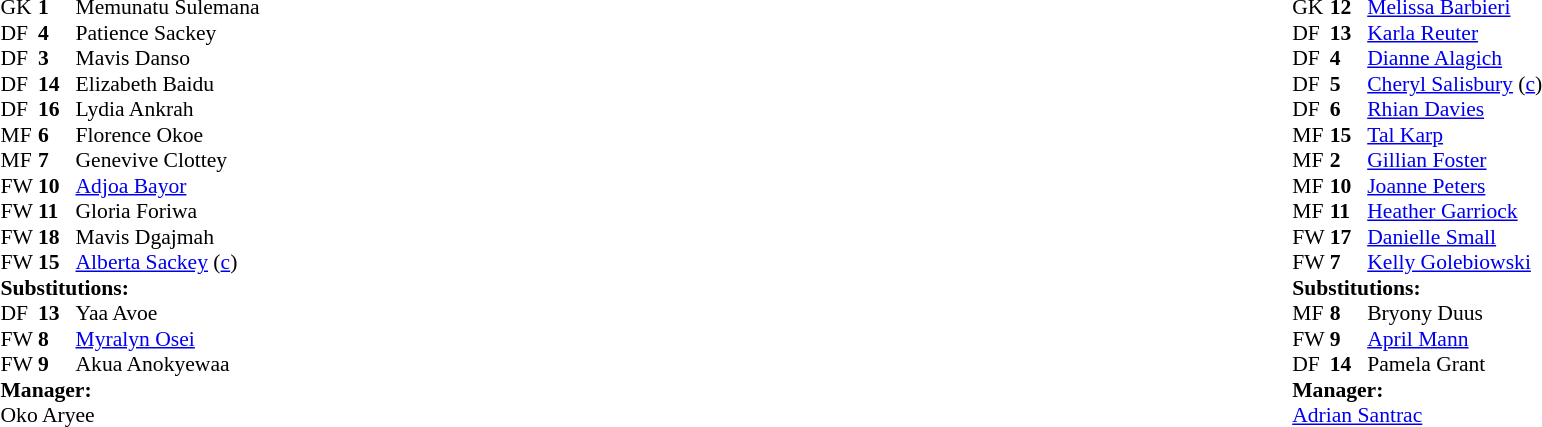<table width="100%">
<tr>
<td valign="top" width="50%"><br><table style="font-size: 90%" cellspacing="0" cellpadding="0">
<tr>
<th width="25"></th>
<th width="25"></th>
</tr>
<tr>
<td>GK</td>
<td><strong>1</strong></td>
<td>Memunatu Sulemana</td>
</tr>
<tr>
<td>DF</td>
<td><strong>4</strong></td>
<td>Patience Sackey</td>
</tr>
<tr>
<td>DF</td>
<td><strong>3</strong></td>
<td>Mavis Danso</td>
<td></td>
<td></td>
</tr>
<tr>
<td>DF</td>
<td><strong>14</strong></td>
<td>Elizabeth Baidu</td>
</tr>
<tr>
<td>DF</td>
<td><strong>16</strong></td>
<td>Lydia Ankrah</td>
<td></td>
</tr>
<tr>
<td>MF</td>
<td><strong>6</strong></td>
<td>Florence Okoe</td>
</tr>
<tr>
<td>MF</td>
<td><strong>7</strong></td>
<td>Genevive Clottey</td>
</tr>
<tr>
<td>FW</td>
<td><strong>10</strong></td>
<td><a href='#'>Adjoa Bayor</a></td>
</tr>
<tr>
<td>FW</td>
<td><strong>11</strong></td>
<td>Gloria Foriwa</td>
<td></td>
<td></td>
</tr>
<tr>
<td>FW</td>
<td><strong>18</strong></td>
<td>Mavis Dgajmah</td>
</tr>
<tr>
<td>FW</td>
<td><strong>15</strong></td>
<td><a href='#'>Alberta Sackey</a> (<a href='#'>c</a>)</td>
</tr>
<tr>
<td colspan=3><strong>Substitutions:</strong></td>
</tr>
<tr>
<td>DF</td>
<td><strong>13</strong></td>
<td>Yaa Avoe</td>
<td></td>
<td></td>
</tr>
<tr>
<td>FW</td>
<td><strong>8</strong></td>
<td><a href='#'>Myralyn Osei</a></td>
<td></td>
<td></td>
<td></td>
</tr>
<tr>
<td>FW</td>
<td><strong>9</strong></td>
<td>Akua Anokyewaa</td>
<td></td>
<td></td>
</tr>
<tr>
<td colspan=3><strong>Manager:</strong></td>
</tr>
<tr>
<td colspan=4>Oko Aryee</td>
</tr>
</table>
</td>
<td valign="top" width="50%"><br><table style="font-size: 90%" cellspacing="0" cellpadding="0" align="center">
<tr>
<th width=25></th>
<th width=25></th>
</tr>
<tr>
<td>GK</td>
<td><strong>12</strong></td>
<td><a href='#'>Melissa Barbieri</a></td>
</tr>
<tr>
<td>DF</td>
<td><strong>13</strong></td>
<td><a href='#'>Karla Reuter</a></td>
<td></td>
<td></td>
</tr>
<tr>
<td>DF</td>
<td><strong>4</strong></td>
<td><a href='#'>Dianne Alagich</a></td>
</tr>
<tr>
<td>DF</td>
<td><strong>5</strong></td>
<td><a href='#'>Cheryl Salisbury</a> (<a href='#'>c</a>)</td>
</tr>
<tr>
<td>DF</td>
<td><strong>6</strong></td>
<td><a href='#'>Rhian Davies</a></td>
</tr>
<tr>
<td>MF</td>
<td><strong>15</strong></td>
<td><a href='#'>Tal Karp</a></td>
<td></td>
<td></td>
</tr>
<tr>
<td>MF</td>
<td><strong>2</strong></td>
<td><a href='#'>Gillian Foster</a></td>
<td></td>
<td></td>
</tr>
<tr>
<td>MF</td>
<td><strong>10</strong></td>
<td><a href='#'>Joanne Peters</a></td>
</tr>
<tr>
<td>MF</td>
<td><strong>11</strong></td>
<td><a href='#'>Heather Garriock</a></td>
<td></td>
</tr>
<tr>
<td>FW</td>
<td><strong>17</strong></td>
<td><a href='#'>Danielle Small</a></td>
</tr>
<tr>
<td>FW</td>
<td><strong>7</strong></td>
<td><a href='#'>Kelly Golebiowski</a></td>
</tr>
<tr>
<td colspan=3><strong>Substitutions:</strong></td>
</tr>
<tr>
<td>MF</td>
<td><strong>8</strong></td>
<td>Bryony Duus</td>
<td></td>
<td></td>
</tr>
<tr>
<td>FW</td>
<td><strong>9</strong></td>
<td><a href='#'>April Mann</a></td>
<td></td>
<td></td>
</tr>
<tr>
<td>DF</td>
<td><strong>14</strong></td>
<td>Pamela Grant</td>
<td></td>
<td></td>
</tr>
<tr>
<td colspan=3><strong>Manager:</strong></td>
</tr>
<tr>
<td colspan=4><a href='#'>Adrian Santrac</a></td>
</tr>
</table>
</td>
</tr>
</table>
